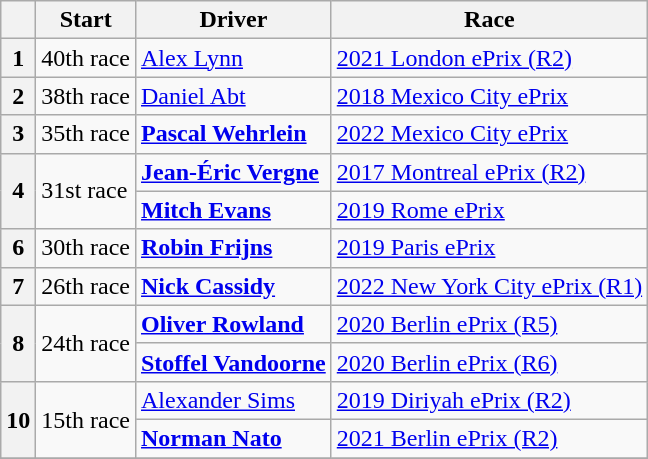<table class="wikitable">
<tr>
<th></th>
<th>Start</th>
<th>Driver</th>
<th>Race</th>
</tr>
<tr>
<th>1</th>
<td>40th race</td>
<td align=left> <a href='#'>Alex Lynn</a></td>
<td><a href='#'>2021 London ePrix (R2)</a></td>
</tr>
<tr>
<th>2</th>
<td>38th race</td>
<td align=left> <a href='#'>Daniel Abt</a></td>
<td><a href='#'>2018 Mexico City ePrix</a></td>
</tr>
<tr>
<th>3</th>
<td>35th race</td>
<td align=left> <strong><a href='#'>Pascal Wehrlein</a></strong></td>
<td><a href='#'>2022 Mexico City ePrix</a></td>
</tr>
<tr>
<th rowspan=2>4</th>
<td rowspan=2>31st race</td>
<td align=left> <strong><a href='#'>Jean-Éric Vergne</a></strong></td>
<td><a href='#'>2017 Montreal ePrix (R2)</a></td>
</tr>
<tr>
<td align=left> <strong><a href='#'>Mitch Evans</a></strong></td>
<td><a href='#'>2019 Rome ePrix</a></td>
</tr>
<tr>
<th>6</th>
<td>30th race</td>
<td align=left> <strong><a href='#'>Robin Frijns</a></strong></td>
<td><a href='#'>2019 Paris ePrix</a></td>
</tr>
<tr>
<th>7</th>
<td>26th race</td>
<td align=left> <strong><a href='#'>Nick Cassidy</a></strong></td>
<td><a href='#'>2022 New York City ePrix (R1)</a></td>
</tr>
<tr>
<th rowspan=2>8</th>
<td rowspan=2>24th race</td>
<td align=left> <strong><a href='#'>Oliver Rowland</a></strong></td>
<td><a href='#'>2020 Berlin ePrix (R5)</a></td>
</tr>
<tr>
<td align=left> <strong><a href='#'>Stoffel Vandoorne</a></strong></td>
<td><a href='#'>2020 Berlin ePrix (R6)</a></td>
</tr>
<tr>
<th rowspan=2>10</th>
<td rowspan=2>15th race</td>
<td align=left> <a href='#'>Alexander Sims</a></td>
<td><a href='#'>2019 Diriyah ePrix (R2)</a></td>
</tr>
<tr>
<td align=left><strong> <a href='#'>Norman Nato</a></strong></td>
<td><a href='#'>2021 Berlin ePrix (R2)</a></td>
</tr>
<tr>
</tr>
</table>
